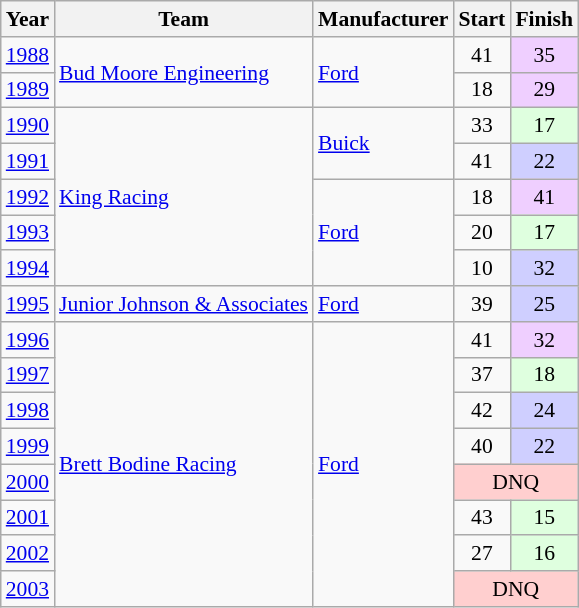<table class="wikitable" style="font-size: 90%;">
<tr>
<th>Year</th>
<th>Team</th>
<th>Manufacturer</th>
<th>Start</th>
<th>Finish</th>
</tr>
<tr>
<td><a href='#'>1988</a></td>
<td rowspan=2><a href='#'>Bud Moore Engineering</a></td>
<td rowspan=2><a href='#'>Ford</a></td>
<td align=center>41</td>
<td align=center style="background:#EFCFFF;">35</td>
</tr>
<tr>
<td><a href='#'>1989</a></td>
<td align=center>18</td>
<td align=center style="background:#EFCFFF;">29</td>
</tr>
<tr>
<td><a href='#'>1990</a></td>
<td rowspan=5><a href='#'>King Racing</a></td>
<td rowspan=2><a href='#'>Buick</a></td>
<td align=center>33</td>
<td align=center style="background:#DFFFDF;">17</td>
</tr>
<tr>
<td><a href='#'>1991</a></td>
<td align=center>41</td>
<td align=center style="background:#CFCFFF;">22</td>
</tr>
<tr>
<td><a href='#'>1992</a></td>
<td rowspan=3><a href='#'>Ford</a></td>
<td align=center>18</td>
<td align=center style="background:#EFCFFF;">41</td>
</tr>
<tr>
<td><a href='#'>1993</a></td>
<td align=center>20</td>
<td align=center style="background:#DFFFDF;">17</td>
</tr>
<tr>
<td><a href='#'>1994</a></td>
<td align=center>10</td>
<td align=center style="background:#CFCFFF;">32</td>
</tr>
<tr>
<td><a href='#'>1995</a></td>
<td><a href='#'>Junior Johnson & Associates</a></td>
<td><a href='#'>Ford</a></td>
<td align=center>39</td>
<td align=center style="background:#CFCFFF;">25</td>
</tr>
<tr>
<td><a href='#'>1996</a></td>
<td rowspan=8><a href='#'>Brett Bodine Racing</a></td>
<td rowspan=8><a href='#'>Ford</a></td>
<td align=center>41</td>
<td align=center style="background:#EFCFFF;">32</td>
</tr>
<tr>
<td><a href='#'>1997</a></td>
<td align=center>37</td>
<td align=center style="background:#DFFFDF;">18</td>
</tr>
<tr>
<td><a href='#'>1998</a></td>
<td align=center>42</td>
<td align=center style="background:#CFCFFF;">24</td>
</tr>
<tr>
<td><a href='#'>1999</a></td>
<td align=center>40</td>
<td align=center style="background:#CFCFFF;">22</td>
</tr>
<tr>
<td><a href='#'>2000</a></td>
<td align=center colspan=2 style="background:#FFCFCF;">DNQ</td>
</tr>
<tr>
<td><a href='#'>2001</a></td>
<td align=center>43</td>
<td align=center style="background:#DFFFDF;">15</td>
</tr>
<tr>
<td><a href='#'>2002</a></td>
<td align=center>27</td>
<td align=center style="background:#DFFFDF;">16</td>
</tr>
<tr>
<td><a href='#'>2003</a></td>
<td align=center colspan=2 style="background:#FFCFCF;">DNQ</td>
</tr>
</table>
